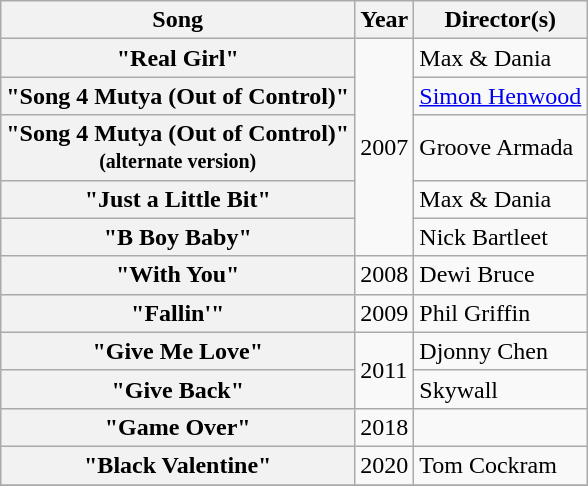<table class="wikitable plainrowheaders">
<tr>
<th>Song</th>
<th>Year</th>
<th>Director(s)</th>
</tr>
<tr>
<th scope="row">"Real Girl"</th>
<td rowspan="5">2007</td>
<td>Max & Dania</td>
</tr>
<tr>
<th scope="row">"Song 4 Mutya (Out of Control)"</th>
<td><a href='#'>Simon Henwood</a></td>
</tr>
<tr>
<th scope="row">"Song 4 Mutya (Out of Control)"<br><small>(alternate version)</small></th>
<td>Groove Armada</td>
</tr>
<tr>
<th scope="row">"Just a Little Bit"</th>
<td>Max & Dania</td>
</tr>
<tr>
<th scope="row">"B Boy Baby"</th>
<td>Nick Bartleet</td>
</tr>
<tr>
<th scope="row">"With You"</th>
<td>2008</td>
<td>Dewi Bruce</td>
</tr>
<tr>
<th scope="row">"Fallin'"</th>
<td>2009</td>
<td>Phil Griffin</td>
</tr>
<tr>
<th scope="row">"Give Me Love"</th>
<td rowspan="2">2011</td>
<td>Djonny Chen</td>
</tr>
<tr>
<th scope="row">"Give Back"</th>
<td>Skywall</td>
</tr>
<tr>
<th scope="row">"Game Over"</th>
<td rowspan="1">2018</td>
</tr>
<tr>
<th scope="row">"Black Valentine"</th>
<td rowspan="1">2020</td>
<td>Tom Cockram</td>
</tr>
<tr>
</tr>
</table>
